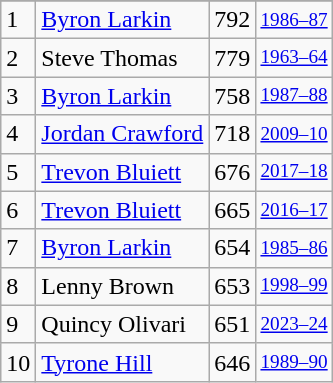<table class="wikitable">
<tr>
</tr>
<tr>
<td>1</td>
<td><a href='#'>Byron Larkin</a></td>
<td>792</td>
<td style="font-size:80%;"><a href='#'>1986–87</a></td>
</tr>
<tr>
<td>2</td>
<td>Steve Thomas</td>
<td>779</td>
<td style="font-size:80%;"><a href='#'>1963–64</a></td>
</tr>
<tr>
<td>3</td>
<td><a href='#'>Byron Larkin</a></td>
<td>758</td>
<td style="font-size:80%;"><a href='#'>1987–88</a></td>
</tr>
<tr>
<td>4</td>
<td><a href='#'>Jordan Crawford</a></td>
<td>718</td>
<td style="font-size:80%;"><a href='#'>2009–10</a></td>
</tr>
<tr>
<td>5</td>
<td><a href='#'>Trevon Bluiett</a></td>
<td>676</td>
<td style="font-size:80%;"><a href='#'>2017–18</a></td>
</tr>
<tr>
<td>6</td>
<td><a href='#'>Trevon Bluiett</a></td>
<td>665</td>
<td style="font-size:80%;"><a href='#'>2016–17</a></td>
</tr>
<tr>
<td>7</td>
<td><a href='#'>Byron Larkin</a></td>
<td>654</td>
<td style="font-size:80%;"><a href='#'>1985–86</a></td>
</tr>
<tr>
<td>8</td>
<td>Lenny Brown</td>
<td>653</td>
<td style="font-size:80%;"><a href='#'>1998–99</a></td>
</tr>
<tr>
<td>9</td>
<td>Quincy Olivari</td>
<td>651</td>
<td style="font-size:80%;"><a href='#'>2023–24</a></td>
</tr>
<tr>
<td>10</td>
<td><a href='#'>Tyrone Hill</a></td>
<td>646</td>
<td style="font-size:80%;"><a href='#'>1989–90</a></td>
</tr>
</table>
